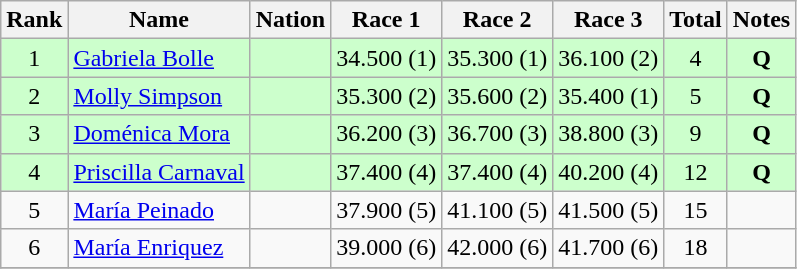<table class="wikitable sortable" style="text-align:center">
<tr>
<th>Rank</th>
<th>Name</th>
<th>Nation</th>
<th>Race 1</th>
<th>Race 2</th>
<th>Race 3</th>
<th>Total</th>
<th>Notes</th>
</tr>
<tr bgcolor=ccffcc>
<td>1</td>
<td align=left><a href='#'>Gabriela Bolle</a></td>
<td align=left></td>
<td>34.500 (1)</td>
<td>35.300 (1)</td>
<td>36.100 (2)</td>
<td>4</td>
<td><strong>Q</strong></td>
</tr>
<tr bgcolor=ccffcc>
<td>2</td>
<td align=left><a href='#'>Molly Simpson</a></td>
<td align=left></td>
<td>35.300 (2)</td>
<td>35.600 (2)</td>
<td>35.400 (1)</td>
<td>5</td>
<td><strong>Q</strong></td>
</tr>
<tr bgcolor=ccffcc>
<td>3</td>
<td align=left><a href='#'>Doménica Mora</a></td>
<td align=left></td>
<td>36.200 (3)</td>
<td>36.700 (3)</td>
<td>38.800 (3)</td>
<td>9</td>
<td><strong>Q</strong></td>
</tr>
<tr bgcolor=ccffcc>
<td>4</td>
<td align=left><a href='#'>Priscilla Carnaval</a></td>
<td align=left></td>
<td>37.400 (4)</td>
<td>37.400 (4)</td>
<td>40.200 (4)</td>
<td>12</td>
<td><strong>Q</strong></td>
</tr>
<tr>
<td>5</td>
<td align=left><a href='#'>María Peinado</a></td>
<td align=left></td>
<td>37.900 (5)</td>
<td>41.100 (5)</td>
<td>41.500 (5)</td>
<td>15</td>
<td></td>
</tr>
<tr>
<td>6</td>
<td align=left><a href='#'>María Enriquez</a></td>
<td align=left></td>
<td>39.000 (6)</td>
<td>42.000 (6)</td>
<td>41.700 (6)</td>
<td>18</td>
<td></td>
</tr>
<tr>
</tr>
</table>
